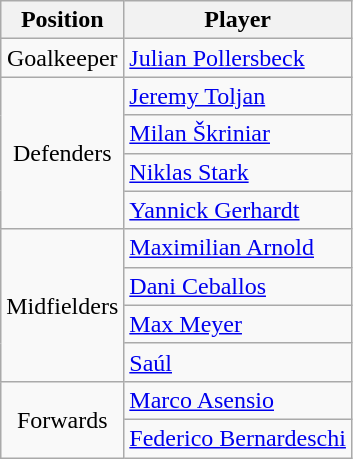<table class="wikitable" style="text-align:center">
<tr>
<th>Position</th>
<th>Player</th>
</tr>
<tr>
<td rowspan=1>Goalkeeper</td>
<td align=left> <a href='#'>Julian Pollersbeck</a></td>
</tr>
<tr>
<td rowspan=4>Defenders</td>
<td align=left> <a href='#'>Jeremy Toljan</a></td>
</tr>
<tr>
<td align=left> <a href='#'>Milan Škriniar</a></td>
</tr>
<tr>
<td align=left> <a href='#'>Niklas Stark</a></td>
</tr>
<tr>
<td align=left> <a href='#'>Yannick Gerhardt</a></td>
</tr>
<tr>
<td rowspan=4>Midfielders</td>
<td align=left> <a href='#'>Maximilian Arnold</a></td>
</tr>
<tr>
<td align=left> <a href='#'>Dani Ceballos</a></td>
</tr>
<tr>
<td align=left> <a href='#'>Max Meyer</a></td>
</tr>
<tr>
<td align=left> <a href='#'>Saúl</a></td>
</tr>
<tr>
<td rowspan=2>Forwards</td>
<td align=left> <a href='#'>Marco Asensio</a></td>
</tr>
<tr>
<td align=left> <a href='#'>Federico Bernardeschi</a></td>
</tr>
</table>
